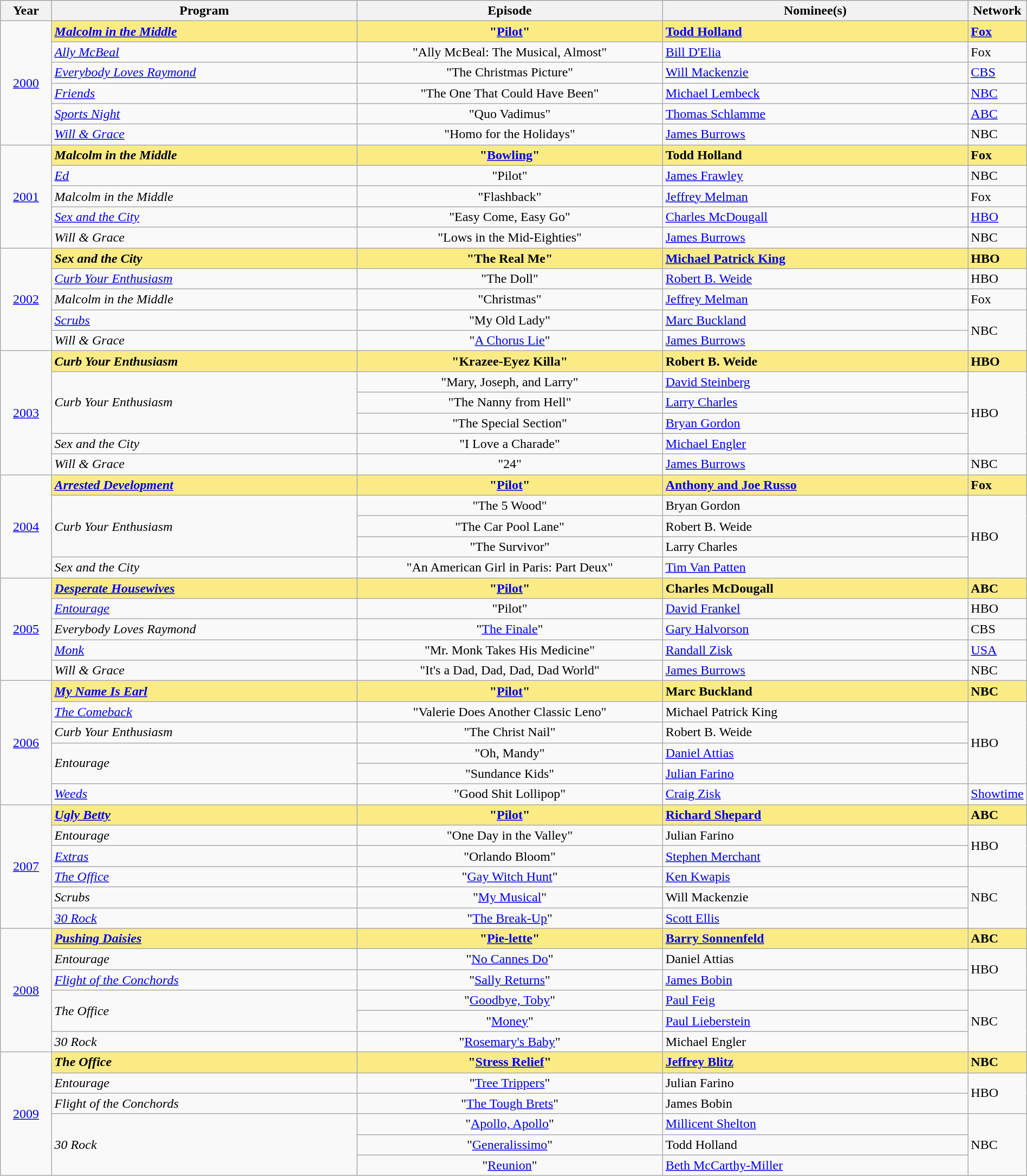<table class="wikitable" style="width:100%">
<tr bgcolor="#bebebe">
<th width="5%">Year</th>
<th width="30%">Program</th>
<th width="30%">Episode</th>
<th width="30%">Nominee(s)</th>
<th width="5%">Network</th>
</tr>
<tr>
<td rowspan=6 align=center><a href='#'>2000</a></td>
<td style="background:#FAEB86;"><strong><em><a href='#'>Malcolm in the Middle</a></em></strong></td>
<td style="background:#FAEB86;" align=center><strong>"<a href='#'>Pilot</a>"</strong></td>
<td style="background:#FAEB86;"><strong><a href='#'>Todd Holland</a></strong></td>
<td style="background:#FAEB86;"><strong><a href='#'>Fox</a></strong></td>
</tr>
<tr>
<td><em><a href='#'>Ally McBeal</a></em></td>
<td align=center>"Ally McBeal: The Musical, Almost"</td>
<td><a href='#'>Bill D'Elia</a></td>
<td>Fox</td>
</tr>
<tr>
<td><em><a href='#'>Everybody Loves Raymond</a></em></td>
<td align=center>"The Christmas Picture"</td>
<td><a href='#'>Will Mackenzie</a></td>
<td><a href='#'>CBS</a></td>
</tr>
<tr>
<td><em><a href='#'>Friends</a></em></td>
<td align=center>"The One That Could Have Been"</td>
<td><a href='#'>Michael Lembeck</a></td>
<td><a href='#'>NBC</a></td>
</tr>
<tr>
<td><em><a href='#'>Sports Night</a></em></td>
<td align=center>"Quo Vadimus"</td>
<td><a href='#'>Thomas Schlamme</a></td>
<td><a href='#'>ABC</a></td>
</tr>
<tr>
<td><em><a href='#'>Will & Grace</a></em></td>
<td align=center>"Homo for the Holidays"</td>
<td><a href='#'>James Burrows</a></td>
<td>NBC</td>
</tr>
<tr>
<td rowspan=5 align=center><a href='#'>2001</a></td>
<td style="background:#FAEB86;"><strong><em>Malcolm in the Middle</em></strong></td>
<td style="background:#FAEB86;" align=center><strong>"<a href='#'>Bowling</a>"</strong></td>
<td style="background:#FAEB86;"><strong>Todd Holland</strong></td>
<td style="background:#FAEB86;"><strong>Fox</strong></td>
</tr>
<tr>
<td><em><a href='#'>Ed</a></em></td>
<td align=center>"Pilot"</td>
<td><a href='#'>James Frawley</a></td>
<td>NBC</td>
</tr>
<tr>
<td><em>Malcolm in the Middle</em></td>
<td align=center>"Flashback"</td>
<td><a href='#'>Jeffrey Melman</a></td>
<td>Fox</td>
</tr>
<tr>
<td><em><a href='#'>Sex and the City</a></em></td>
<td align=center>"Easy Come, Easy Go"</td>
<td><a href='#'>Charles McDougall</a></td>
<td><a href='#'>HBO</a></td>
</tr>
<tr>
<td><em>Will & Grace</em></td>
<td align=center>"Lows in the Mid-Eighties"</td>
<td><a href='#'>James Burrows</a></td>
<td>NBC</td>
</tr>
<tr>
<td rowspan=5 align=center><a href='#'>2002</a></td>
<td style="background:#FAEB86;"><strong><em>Sex and the City</em></strong></td>
<td style="background:#FAEB86;" align=center><strong>"The Real Me"</strong></td>
<td style="background:#FAEB86;"><strong><a href='#'>Michael Patrick King</a></strong></td>
<td style="background:#FAEB86;"><strong>HBO</strong></td>
</tr>
<tr>
<td><em><a href='#'>Curb Your Enthusiasm</a></em></td>
<td align=center>"The Doll"</td>
<td><a href='#'>Robert B. Weide</a></td>
<td>HBO</td>
</tr>
<tr>
<td><em>Malcolm in the Middle</em></td>
<td align=center>"Christmas"</td>
<td><a href='#'>Jeffrey Melman</a></td>
<td>Fox</td>
</tr>
<tr>
<td><em><a href='#'>Scrubs</a></em></td>
<td align=center>"My Old Lady"</td>
<td><a href='#'>Marc Buckland</a></td>
<td rowspan=2>NBC</td>
</tr>
<tr>
<td><em>Will & Grace</em></td>
<td align=center>"<a href='#'>A Chorus Lie</a>"</td>
<td><a href='#'>James Burrows</a></td>
</tr>
<tr>
<td rowspan=6 align=center><a href='#'>2003</a></td>
<td style="background:#FAEB86;"><strong><em>Curb Your Enthusiasm</em></strong></td>
<td style="background:#FAEB86;" align=center><strong>"Krazee-Eyez Killa"</strong></td>
<td style="background:#FAEB86;"><strong>Robert B. Weide</strong></td>
<td style="background:#FAEB86;"><strong>HBO</strong></td>
</tr>
<tr>
<td rowspan=3><em>Curb Your Enthusiasm</em></td>
<td align=center>"Mary, Joseph, and Larry"</td>
<td><a href='#'>David Steinberg</a></td>
<td rowspan=4>HBO</td>
</tr>
<tr>
<td align=center>"The Nanny from Hell"</td>
<td><a href='#'>Larry Charles</a></td>
</tr>
<tr>
<td align=center>"The Special Section"</td>
<td><a href='#'>Bryan Gordon</a></td>
</tr>
<tr>
<td><em>Sex and the City</em></td>
<td align=center>"I Love a Charade"</td>
<td><a href='#'>Michael Engler</a></td>
</tr>
<tr>
<td><em>Will & Grace</em></td>
<td align=center>"24"</td>
<td><a href='#'>James Burrows</a></td>
<td>NBC</td>
</tr>
<tr>
<td rowspan=5 align=center><a href='#'>2004</a></td>
<td style="background:#FAEB86;"><strong><em><a href='#'>Arrested Development</a></em></strong></td>
<td style="background:#FAEB86;" align=center><strong>"<a href='#'>Pilot</a>"</strong></td>
<td style="background:#FAEB86;"><strong><a href='#'>Anthony and Joe Russo</a></strong></td>
<td style="background:#FAEB86;"><strong>Fox</strong></td>
</tr>
<tr>
<td rowspan=3><em>Curb Your Enthusiasm</em></td>
<td align=center>"The 5 Wood"</td>
<td>Bryan Gordon</td>
<td rowspan=4>HBO</td>
</tr>
<tr>
<td align=center>"The Car Pool Lane"</td>
<td>Robert B. Weide</td>
</tr>
<tr>
<td align=center>"The Survivor"</td>
<td>Larry Charles</td>
</tr>
<tr>
<td><em>Sex and the City</em></td>
<td align=center>"An American Girl in Paris: Part Deux"</td>
<td><a href='#'>Tim Van Patten</a></td>
</tr>
<tr>
<td rowspan=5 align=center><a href='#'>2005</a></td>
<td style="background:#FAEB86;"><strong><em><a href='#'>Desperate Housewives</a></em></strong></td>
<td style="background:#FAEB86;" align=center><strong>"<a href='#'>Pilot</a>"</strong></td>
<td style="background:#FAEB86;"><strong>Charles McDougall</strong></td>
<td style="background:#FAEB86;"><strong>ABC</strong></td>
</tr>
<tr>
<td><em><a href='#'>Entourage</a></em></td>
<td align=center>"Pilot"</td>
<td><a href='#'>David Frankel</a></td>
<td>HBO</td>
</tr>
<tr>
<td><em>Everybody Loves Raymond</em></td>
<td align=center>"<a href='#'>The Finale</a>"</td>
<td><a href='#'>Gary Halvorson</a></td>
<td>CBS</td>
</tr>
<tr>
<td><em><a href='#'>Monk</a></em></td>
<td align=center>"Mr. Monk Takes His Medicine"</td>
<td><a href='#'>Randall Zisk</a></td>
<td><a href='#'>USA</a></td>
</tr>
<tr>
<td><em>Will & Grace</em></td>
<td align=center>"It's a Dad, Dad, Dad, Dad World"</td>
<td><a href='#'>James Burrows</a></td>
<td>NBC</td>
</tr>
<tr>
<td rowspan=6 align=center><a href='#'>2006</a></td>
<td style="background:#FAEB86;"><strong><em><a href='#'>My Name Is Earl</a></em></strong></td>
<td style="background:#FAEB86;" align=center><strong>"<a href='#'>Pilot</a>"</strong></td>
<td style="background:#FAEB86;"><strong>Marc Buckland</strong></td>
<td style="background:#FAEB86;"><strong>NBC</strong></td>
</tr>
<tr>
<td><em><a href='#'>The Comeback</a></em></td>
<td align=center>"Valerie Does Another Classic Leno"</td>
<td>Michael Patrick King</td>
<td rowspan=4>HBO</td>
</tr>
<tr>
<td><em>Curb Your Enthusiasm</em></td>
<td align=center>"The Christ Nail"</td>
<td>Robert B. Weide</td>
</tr>
<tr>
<td rowspan=2><em>Entourage</em></td>
<td align=center>"Oh, Mandy"</td>
<td><a href='#'>Daniel Attias</a></td>
</tr>
<tr>
<td align=center>"Sundance Kids"</td>
<td><a href='#'>Julian Farino</a></td>
</tr>
<tr>
<td><em><a href='#'>Weeds</a></em></td>
<td align=center>"Good Shit Lollipop"</td>
<td><a href='#'>Craig Zisk</a></td>
<td><a href='#'>Showtime</a></td>
</tr>
<tr>
<td rowspan=6 align=center><a href='#'>2007</a></td>
<td style="background:#FAEB86;"><strong><em><a href='#'>Ugly Betty</a></em></strong></td>
<td style="background:#FAEB86;" align=center><strong>"<a href='#'>Pilot</a>"</strong></td>
<td style="background:#FAEB86;"><strong><a href='#'>Richard Shepard</a></strong></td>
<td style="background:#FAEB86;"><strong>ABC</strong></td>
</tr>
<tr>
<td><em>Entourage</em></td>
<td align=center>"One Day in the Valley"</td>
<td>Julian Farino</td>
<td rowspan=2>HBO</td>
</tr>
<tr>
<td><em><a href='#'>Extras</a></em></td>
<td align=center>"Orlando Bloom"</td>
<td><a href='#'>Stephen Merchant</a></td>
</tr>
<tr>
<td><em><a href='#'>The Office</a></em></td>
<td align=center>"<a href='#'>Gay Witch Hunt</a>"</td>
<td><a href='#'>Ken Kwapis</a></td>
<td rowspan=3>NBC</td>
</tr>
<tr>
<td><em>Scrubs</em></td>
<td align=center>"<a href='#'>My Musical</a>"</td>
<td>Will Mackenzie</td>
</tr>
<tr>
<td><em><a href='#'>30 Rock</a></em></td>
<td align=center>"<a href='#'>The Break-Up</a>"</td>
<td><a href='#'>Scott Ellis</a></td>
</tr>
<tr>
<td rowspan=6 align=center><a href='#'>2008</a></td>
<td style="background:#FAEB86;"><strong><em><a href='#'>Pushing Daisies</a></em></strong></td>
<td style="background:#FAEB86;" align=center><strong>"<a href='#'>Pie-lette</a>"</strong></td>
<td style="background:#FAEB86;"><strong><a href='#'>Barry Sonnenfeld</a></strong></td>
<td style="background:#FAEB86;"><strong>ABC</strong></td>
</tr>
<tr>
<td><em>Entourage</em></td>
<td align=center>"<a href='#'>No Cannes Do</a>"</td>
<td>Daniel Attias</td>
<td rowspan=2>HBO</td>
</tr>
<tr>
<td><em><a href='#'>Flight of the Conchords</a></em></td>
<td align=center>"<a href='#'>Sally Returns</a>"</td>
<td><a href='#'>James Bobin</a></td>
</tr>
<tr>
<td rowspan=2><em>The Office</em></td>
<td align=center>"<a href='#'>Goodbye, Toby</a>"</td>
<td><a href='#'>Paul Feig</a></td>
<td rowspan=3>NBC</td>
</tr>
<tr>
<td align=center>"<a href='#'>Money</a>"</td>
<td><a href='#'>Paul Lieberstein</a></td>
</tr>
<tr>
<td><em>30 Rock</em></td>
<td align=center>"<a href='#'>Rosemary's Baby</a>"</td>
<td>Michael Engler</td>
</tr>
<tr>
<td rowspan=6 align=center><a href='#'>2009</a></td>
<td style="background:#FAEB86;"><strong><em>The Office</em></strong></td>
<td style="background:#FAEB86;" align=center><strong>"<a href='#'>Stress Relief</a>"</strong></td>
<td style="background:#FAEB86;"><strong><a href='#'>Jeffrey Blitz</a></strong></td>
<td style="background:#FAEB86;"><strong>NBC</strong></td>
</tr>
<tr>
<td><em>Entourage</em></td>
<td align=center>"<a href='#'>Tree Trippers</a>"</td>
<td>Julian Farino</td>
<td rowspan=2>HBO</td>
</tr>
<tr>
<td><em>Flight of the Conchords</em></td>
<td align=center>"<a href='#'>The Tough Brets</a>"</td>
<td>James Bobin</td>
</tr>
<tr>
<td rowspan=3><em>30 Rock</em></td>
<td align=center>"<a href='#'>Apollo, Apollo</a>"</td>
<td><a href='#'>Millicent Shelton</a></td>
<td rowspan=3>NBC</td>
</tr>
<tr>
<td align=center>"<a href='#'>Generalissimo</a>"</td>
<td>Todd Holland</td>
</tr>
<tr>
<td align=center>"<a href='#'>Reunion</a>"</td>
<td><a href='#'>Beth McCarthy-Miller</a></td>
</tr>
</table>
